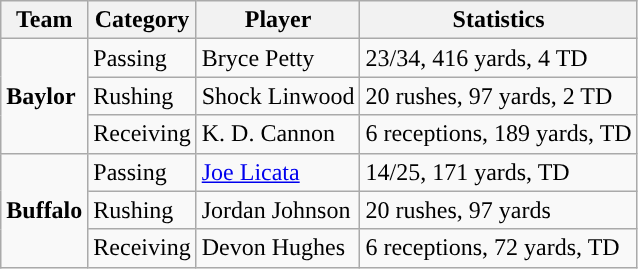<table class="wikitable" style="float: left;">
<tr>
<th>Team</th>
<th>Category</th>
<th>Player</th>
<th>Statistics</th>
</tr>
<tr>
<td rowspan=3><strong>Baylor</strong></td>
<td>Passing</td>
<td>Bryce Petty</td>
<td>23/34, 416 yards, 4 TD</td>
</tr>
<tr>
<td>Rushing</td>
<td>Shock Linwood</td>
<td>20 rushes, 97 yards, 2 TD</td>
</tr>
<tr>
<td>Receiving</td>
<td>K. D. Cannon</td>
<td>6 receptions, 189 yards, TD</td>
</tr>
<tr>
<td rowspan=3><strong>Buffalo</strong></td>
<td>Passing</td>
<td><a href='#'>Joe Licata</a></td>
<td>14/25, 171 yards, TD</td>
</tr>
<tr>
<td>Rushing</td>
<td>Jordan Johnson</td>
<td>20 rushes, 97 yards</td>
</tr>
<tr>
<td>Receiving</td>
<td>Devon Hughes</td>
<td>6 receptions, 72 yards, TD</td>
</tr>
</table>
